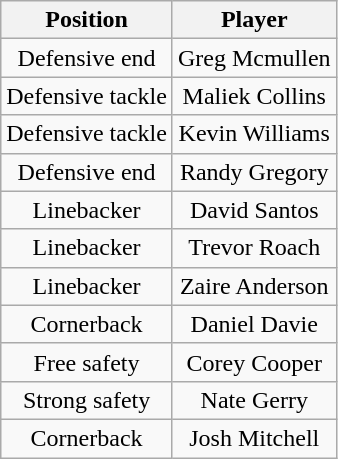<table class="wikitable" style="text-align: center;">
<tr>
<th>Position</th>
<th>Player</th>
</tr>
<tr>
<td>Defensive end</td>
<td>Greg Mcmullen</td>
</tr>
<tr>
<td>Defensive tackle</td>
<td>Maliek Collins</td>
</tr>
<tr>
<td>Defensive tackle</td>
<td>Kevin Williams</td>
</tr>
<tr>
<td>Defensive end</td>
<td>Randy Gregory</td>
</tr>
<tr>
<td>Linebacker</td>
<td>David Santos</td>
</tr>
<tr>
<td>Linebacker</td>
<td>Trevor Roach</td>
</tr>
<tr>
<td>Linebacker</td>
<td>Zaire Anderson</td>
</tr>
<tr>
<td>Cornerback</td>
<td>Daniel Davie</td>
</tr>
<tr>
<td>Free safety</td>
<td>Corey Cooper</td>
</tr>
<tr>
<td>Strong safety</td>
<td>Nate Gerry</td>
</tr>
<tr>
<td>Cornerback</td>
<td>Josh Mitchell</td>
</tr>
</table>
